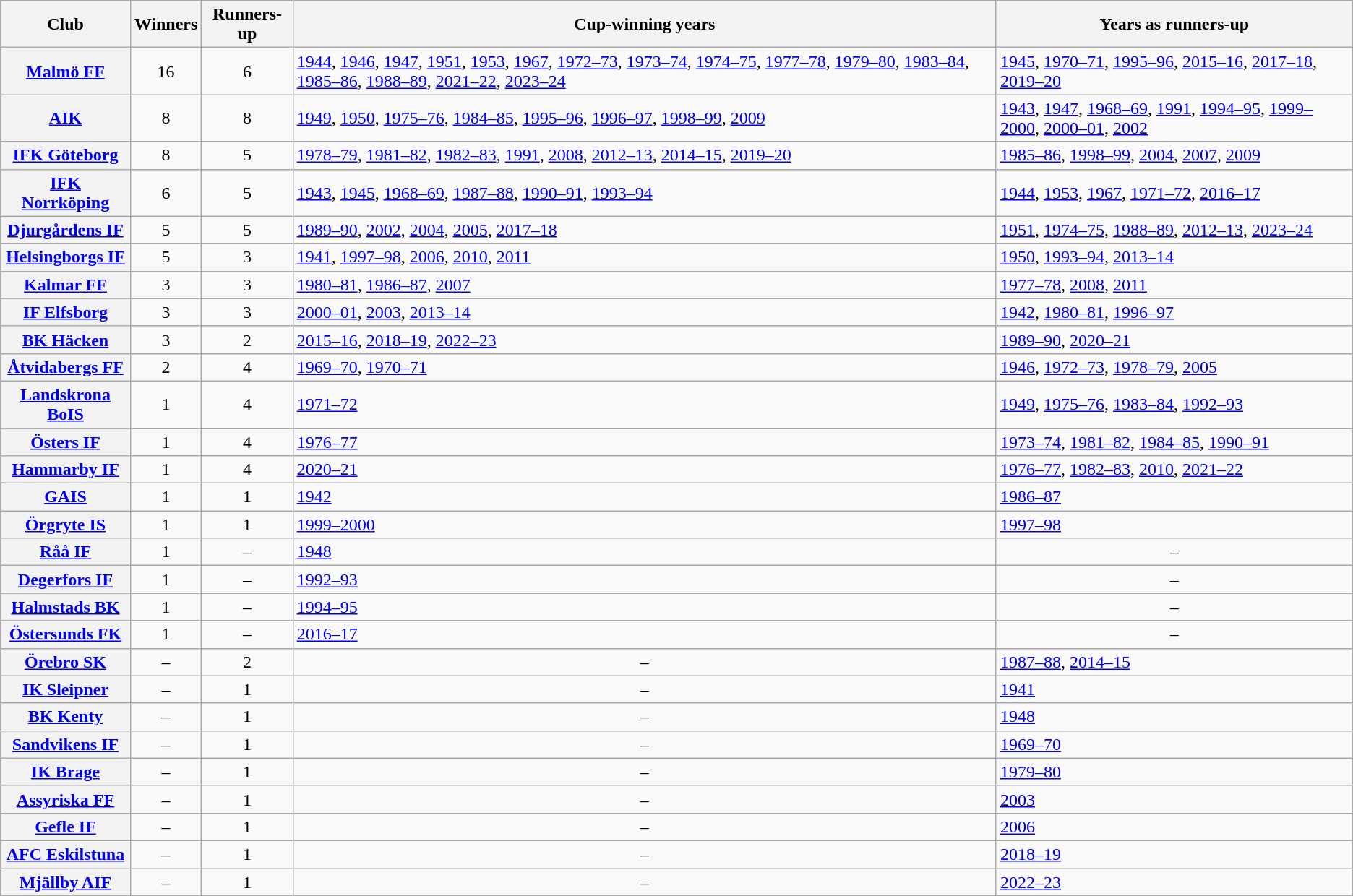<table class="wikitable sortable plainrowheaders">
<tr>
<th scope="col">Club</th>
<th scope="col">Winners</th>
<th scope="col">Runners-up</th>
<th scope="col">Cup-winning years</th>
<th scope="col">Years as runners-up</th>
</tr>
<tr>
<th scope="row"><a href='#'>Malmö FF</a></th>
<td align="center">16</td>
<td align="center">6</td>
<td><a href='#'>1944</a>, <a href='#'>1946</a>, <a href='#'>1947</a>, <a href='#'>1951</a>, <a href='#'>1953</a>, <a href='#'>1967</a>, <a href='#'>1972–73</a>, <a href='#'>1973–74</a>, <a href='#'>1974–75</a>, <a href='#'>1977–78</a>, <a href='#'>1979–80</a>, <a href='#'>1983–84</a>, <a href='#'>1985–86</a>, <a href='#'>1988–89</a>, <a href='#'>2021–22</a>, <a href='#'>2023–24</a></td>
<td><a href='#'>1945</a>, <a href='#'>1970–71</a>, <a href='#'>1995–96</a>, <a href='#'>2015–16</a>, <a href='#'>2017–18</a>, <a href='#'>2019–20</a></td>
</tr>
<tr>
<th scope="row"><a href='#'>AIK</a></th>
<td align="center">8</td>
<td align="center">8</td>
<td><a href='#'>1949</a>, <a href='#'>1950</a>, <a href='#'>1975–76</a>, <a href='#'>1984–85</a>, <a href='#'>1995–96</a>, <a href='#'>1996–97</a>, <a href='#'>1998–99</a>, <a href='#'>2009</a></td>
<td><a href='#'>1943</a>, <a href='#'>1947</a>, <a href='#'>1968–69</a>, <a href='#'>1991</a>, <a href='#'>1994–95</a>, <a href='#'>1999–2000</a>, <a href='#'>2000–01</a>, <a href='#'>2002</a></td>
</tr>
<tr>
<th scope="row"><a href='#'>IFK Göteborg</a></th>
<td align="center">8</td>
<td align="center">5</td>
<td><a href='#'>1978–79</a>, <a href='#'>1981–82</a>, <a href='#'>1982–83</a>, <a href='#'>1991</a>, <a href='#'>2008</a>, <a href='#'>2012–13</a>, <a href='#'>2014–15</a>, <a href='#'>2019–20</a></td>
<td><a href='#'>1985–86</a>, <a href='#'>1998–99</a>, <a href='#'>2004</a>, <a href='#'>2007</a>, <a href='#'>2009</a></td>
</tr>
<tr>
<th scope="row"><a href='#'>IFK Norrköping</a></th>
<td align="center">6</td>
<td align="center">5</td>
<td><a href='#'>1943</a>, <a href='#'>1945</a>, <a href='#'>1968–69</a>, <a href='#'>1987–88</a>, <a href='#'>1990–91</a>, <a href='#'>1993–94</a></td>
<td><a href='#'>1944</a>, <a href='#'>1953</a>, <a href='#'>1967</a>, <a href='#'>1971–72</a>, <a href='#'>2016–17</a></td>
</tr>
<tr>
<th scope="row"><a href='#'>Djurgårdens IF</a></th>
<td align="center">5</td>
<td align="center">5</td>
<td><a href='#'>1989–90</a>, <a href='#'>2002</a>, <a href='#'>2004</a>, <a href='#'>2005</a>, <a href='#'>2017–18</a></td>
<td><a href='#'>1951</a>, <a href='#'>1974–75</a>, <a href='#'>1988–89</a>, <a href='#'>2012–13</a>, <a href='#'>2023–24</a></td>
</tr>
<tr>
<th scope="row"><a href='#'>Helsingborgs IF</a></th>
<td align="center">5</td>
<td align="center">3</td>
<td><a href='#'>1941</a>, <a href='#'>1997–98</a>, <a href='#'>2006</a>, <a href='#'>2010</a>, <a href='#'>2011</a></td>
<td><a href='#'>1950</a>, <a href='#'>1993–94</a>, <a href='#'>2013–14</a></td>
</tr>
<tr>
<th scope="row"><a href='#'>Kalmar FF</a></th>
<td align="center">3</td>
<td align="center">3</td>
<td><a href='#'>1980–81</a>, <a href='#'>1986–87</a>, <a href='#'>2007</a></td>
<td><a href='#'>1977–78</a>, <a href='#'>2008</a>, <a href='#'>2011</a></td>
</tr>
<tr>
<th scope="row"><a href='#'>IF Elfsborg</a></th>
<td align="center">3</td>
<td align="center">3</td>
<td><a href='#'>2000–01</a>, <a href='#'>2003</a>, <a href='#'>2013–14</a></td>
<td><a href='#'>1942</a>, <a href='#'>1980–81</a>, <a href='#'>1996–97</a></td>
</tr>
<tr>
<th scope="row"><a href='#'>BK Häcken</a></th>
<td align="center">3</td>
<td align="center">2</td>
<td><a href='#'>2015–16</a>, <a href='#'>2018–19</a>, <a href='#'>2022–23</a></td>
<td><a href='#'>1989–90</a>, <a href='#'>2020–21</a></td>
</tr>
<tr>
<th scope="row"><a href='#'>Åtvidabergs FF</a></th>
<td align="center">2</td>
<td align="center">4</td>
<td><a href='#'>1969–70</a>, <a href='#'>1970–71</a></td>
<td><a href='#'>1946</a>, <a href='#'>1972–73</a>, <a href='#'>1978–79</a>, <a href='#'>2005</a></td>
</tr>
<tr>
<th scope="row"><a href='#'>Landskrona BoIS</a></th>
<td align="center">1</td>
<td align="center">4</td>
<td><a href='#'>1971–72</a></td>
<td><a href='#'>1949</a>, <a href='#'>1975–76</a>, <a href='#'>1983–84</a>, <a href='#'>1992–93</a></td>
</tr>
<tr>
<th scope="row"><a href='#'>Östers IF</a></th>
<td align="center">1</td>
<td align="center">4</td>
<td><a href='#'>1976–77</a></td>
<td><a href='#'>1973–74</a>, <a href='#'>1981–82</a>, <a href='#'>1984–85</a>, <a href='#'>1990–91</a></td>
</tr>
<tr>
<th scope="row"><a href='#'>Hammarby IF</a></th>
<td align="center">1</td>
<td align="center">4</td>
<td><a href='#'>2020–21</a></td>
<td><a href='#'>1976–77</a>, <a href='#'>1982–83</a>, <a href='#'>2010</a>, <a href='#'>2021–22</a></td>
</tr>
<tr>
<th scope="row"><a href='#'>GAIS</a></th>
<td align="center">1</td>
<td align="center">1</td>
<td><a href='#'>1942</a></td>
<td><a href='#'>1986–87</a></td>
</tr>
<tr>
<th scope="row"><a href='#'>Örgryte IS</a></th>
<td align="center">1</td>
<td align="center">1</td>
<td><a href='#'>1999–2000</a></td>
<td><a href='#'>1997–98</a></td>
</tr>
<tr>
<th scope="row"><a href='#'>Råå IF</a></th>
<td align="center">1</td>
<td align="center">–</td>
<td><a href='#'>1948</a></td>
<td align="center">–</td>
</tr>
<tr>
<th scope="row"><a href='#'>Degerfors IF</a></th>
<td align="center">1</td>
<td align="center">–</td>
<td><a href='#'>1992–93</a></td>
<td align="center">–</td>
</tr>
<tr>
<th scope="row"><a href='#'>Halmstads BK</a></th>
<td align="center">1</td>
<td align="center">–</td>
<td><a href='#'>1994–95</a></td>
<td align="center">–</td>
</tr>
<tr>
<th scope="row"><a href='#'>Östersunds FK</a></th>
<td align="center">1</td>
<td align="center">–</td>
<td><a href='#'>2016–17</a></td>
<td align="center">–</td>
</tr>
<tr>
<th scope="row"><a href='#'>Örebro SK</a></th>
<td align="center">–</td>
<td align="center">2</td>
<td align="center">–</td>
<td><a href='#'>1987–88</a>, <a href='#'>2014–15</a></td>
</tr>
<tr>
<th scope="row"><a href='#'>IK Sleipner</a></th>
<td align="center">–</td>
<td align="center">1</td>
<td align="center">–</td>
<td><a href='#'>1941</a></td>
</tr>
<tr>
<th scope="row"><a href='#'>BK Kenty</a></th>
<td align="center">–</td>
<td align="center">1</td>
<td align="center">–</td>
<td><a href='#'>1948</a></td>
</tr>
<tr>
<th scope="row"><a href='#'>Sandvikens IF</a></th>
<td align="center">–</td>
<td align="center">1</td>
<td align="center">–</td>
<td><a href='#'>1969–70</a></td>
</tr>
<tr>
<th scope="row"><a href='#'>IK Brage</a></th>
<td align="center">–</td>
<td align="center">1</td>
<td align="center">–</td>
<td><a href='#'>1979–80</a></td>
</tr>
<tr>
<th scope="row"><a href='#'>Assyriska FF</a></th>
<td align="center">–</td>
<td align="center">1</td>
<td align="center">–</td>
<td><a href='#'>2003</a></td>
</tr>
<tr>
<th scope="row"><a href='#'>Gefle IF</a></th>
<td align="center">–</td>
<td align="center">1</td>
<td align="center">–</td>
<td><a href='#'>2006</a></td>
</tr>
<tr>
<th scope="row"><a href='#'>AFC Eskilstuna</a></th>
<td align="center">–</td>
<td align="center">1</td>
<td align="center">–</td>
<td><a href='#'>2018–19</a></td>
</tr>
<tr>
<th scope="row"><a href='#'>Mjällby AIF</a></th>
<td align="center">–</td>
<td align="center">1</td>
<td align="center">–</td>
<td><a href='#'>2022–23</a></td>
</tr>
</table>
